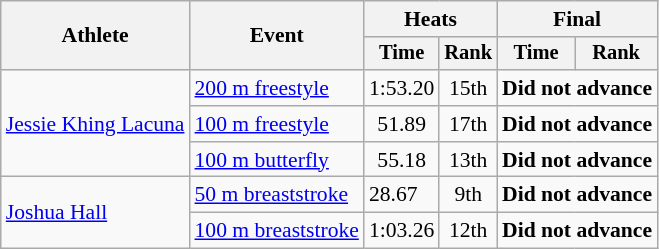<table class="wikitable" style="font-size:90%">
<tr>
<th rowspan=2>Athlete</th>
<th rowspan=2>Event</th>
<th colspan=2>Heats</th>
<th colspan=2>Final</th>
</tr>
<tr style="font-size:95%">
<th>Time</th>
<th>Rank</th>
<th>Time</th>
<th>Rank</th>
</tr>
<tr align=left>
<td rowspan=3><a href='#'>Jessie Khing Lacuna</a></td>
<td><a href='#'>200 m freestyle</a></td>
<td align=center>1:53.20</td>
<td align=center>15th</td>
<td colspan=2><strong>Did not advance</strong></td>
</tr>
<tr align=left>
<td><a href='#'>100 m freestyle</a></td>
<td align=center>51.89</td>
<td align=center>17th</td>
<td colspan=2><strong>Did not advance</strong></td>
</tr>
<tr>
<td><a href='#'>100 m butterfly</a></td>
<td align=center>55.18</td>
<td align=center>13th</td>
<td colspan=2 align=center><strong>Did not advance</strong></td>
</tr>
<tr>
<td rowspan=2><a href='#'>Joshua Hall</a></td>
<td><a href='#'>50 m breaststroke</a></td>
<td>28.67</td>
<td align=center>9th</td>
<td colspan=2 align=center><strong>Did not advance</strong></td>
</tr>
<tr>
<td><a href='#'>100 m breaststroke</a></td>
<td>1:03.26</td>
<td align=center>12th</td>
<td colspan=2 align=center><strong>Did not advance</strong></td>
</tr>
</table>
